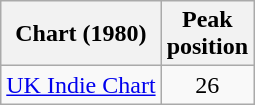<table class="wikitable sortable">
<tr>
<th scope="col">Chart (1980)</th>
<th scope="col">Peak<br>position</th>
</tr>
<tr>
<td><a href='#'>UK Indie Chart</a></td>
<td style="text-align:center;">26</td>
</tr>
</table>
